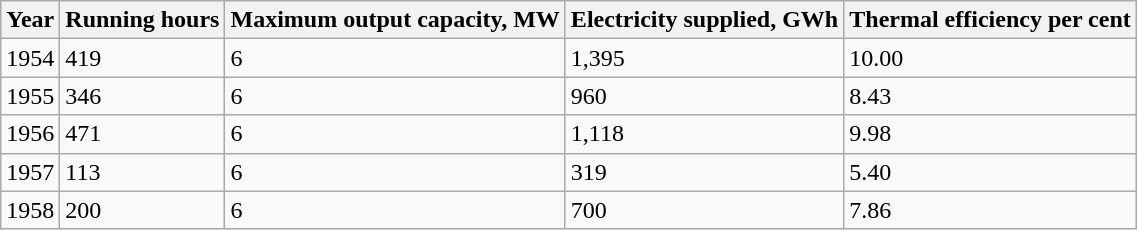<table class="wikitable">
<tr>
<th>Year</th>
<th>Running hours</th>
<th>Maximum output capacity, MW</th>
<th>Electricity supplied, GWh</th>
<th>Thermal efficiency per cent</th>
</tr>
<tr>
<td>1954</td>
<td>419</td>
<td>6</td>
<td>1,395</td>
<td>10.00</td>
</tr>
<tr>
<td>1955</td>
<td>346</td>
<td>6</td>
<td>960</td>
<td>8.43</td>
</tr>
<tr>
<td>1956</td>
<td>471</td>
<td>6</td>
<td>1,118</td>
<td>9.98</td>
</tr>
<tr>
<td>1957</td>
<td>113</td>
<td>6</td>
<td>319</td>
<td>5.40</td>
</tr>
<tr>
<td>1958</td>
<td>200</td>
<td>6</td>
<td>700</td>
<td>7.86</td>
</tr>
</table>
